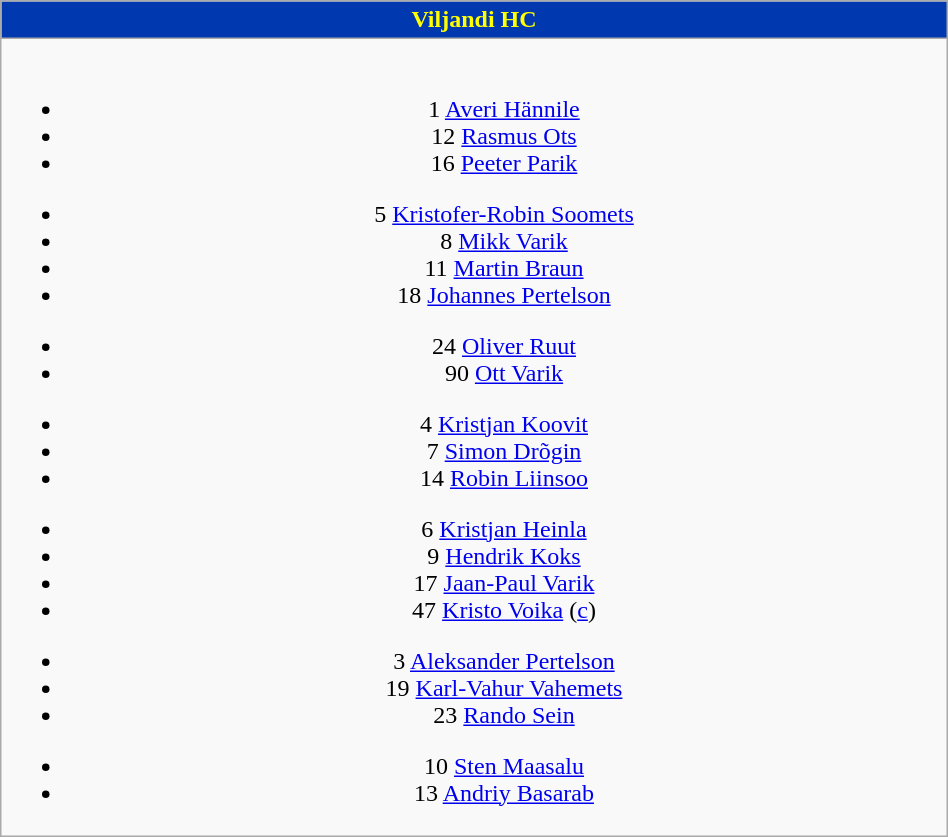<table class="wikitable" style="font-size:100%; text-align:center;" width=50%>
<tr>
<th colspan=5 style="background-color:#0038AF;color:yellow;text-align:center;"> Viljandi HC</th>
</tr>
<tr>
<td><br>
<ul><li>1  <a href='#'>Averi Hännile</a></li><li>12  <a href='#'>Rasmus Ots</a></li><li>16  <a href='#'>Peeter Parik</a></li></ul><ul><li>5  <a href='#'>Kristofer-Robin Soomets</a></li><li>8  <a href='#'>Mikk Varik</a></li><li>11  <a href='#'>Martin Braun</a></li><li>18  <a href='#'>Johannes Pertelson</a></li></ul><ul><li>24  <a href='#'>Oliver Ruut</a></li><li>90  <a href='#'>Ott Varik</a></li></ul><ul><li>4  <a href='#'>Kristjan Koovit</a></li><li>7  <a href='#'>Simon Drõgin</a></li><li>14  <a href='#'>Robin Liinsoo</a></li></ul><ul><li>6  <a href='#'>Kristjan Heinla</a></li><li>9  <a href='#'>Hendrik Koks</a></li><li>17  <a href='#'>Jaan-Paul Varik</a></li><li>47  <a href='#'>Kristo Voika</a> (<a href='#'>c</a>)</li></ul><ul><li>3  <a href='#'>Aleksander Pertelson</a></li><li>19  <a href='#'>Karl-Vahur Vahemets</a></li><li>23  <a href='#'>Rando Sein</a></li></ul><ul><li>10  <a href='#'>Sten Maasalu</a></li><li>13  <a href='#'>Andriy Basarab</a></li></ul></td>
</tr>
</table>
